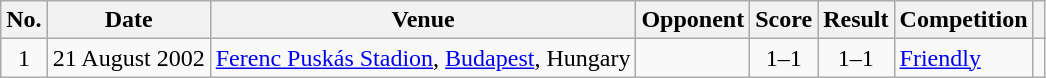<table class="wikitable sortable">
<tr>
<th scope="col">No.</th>
<th scope="col">Date</th>
<th scope="col">Venue</th>
<th scope="col">Opponent</th>
<th scope="col">Score</th>
<th scope="col">Result</th>
<th scope="col">Competition</th>
<th scope="col" class="unsortable"></th>
</tr>
<tr>
<td align="center">1</td>
<td>21 August 2002</td>
<td><a href='#'>Ferenc Puskás Stadion</a>, <a href='#'>Budapest</a>, Hungary</td>
<td></td>
<td align="center">1–1</td>
<td align="center">1–1</td>
<td><a href='#'>Friendly</a></td>
<td></td>
</tr>
</table>
